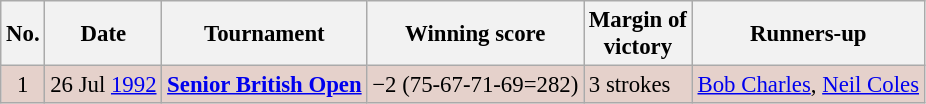<table class="wikitable" style="font-size:95%;">
<tr>
<th>No.</th>
<th>Date</th>
<th>Tournament</th>
<th>Winning score</th>
<th>Margin of<br>victory</th>
<th>Runners-up</th>
</tr>
<tr style="background:#e5d1cb;">
<td align=center>1</td>
<td align=right>26 Jul <a href='#'>1992</a></td>
<td><strong><a href='#'>Senior British Open</a></strong></td>
<td>−2 (75-67-71-69=282)</td>
<td>3 strokes</td>
<td> <a href='#'>Bob Charles</a>,  <a href='#'>Neil Coles</a></td>
</tr>
</table>
